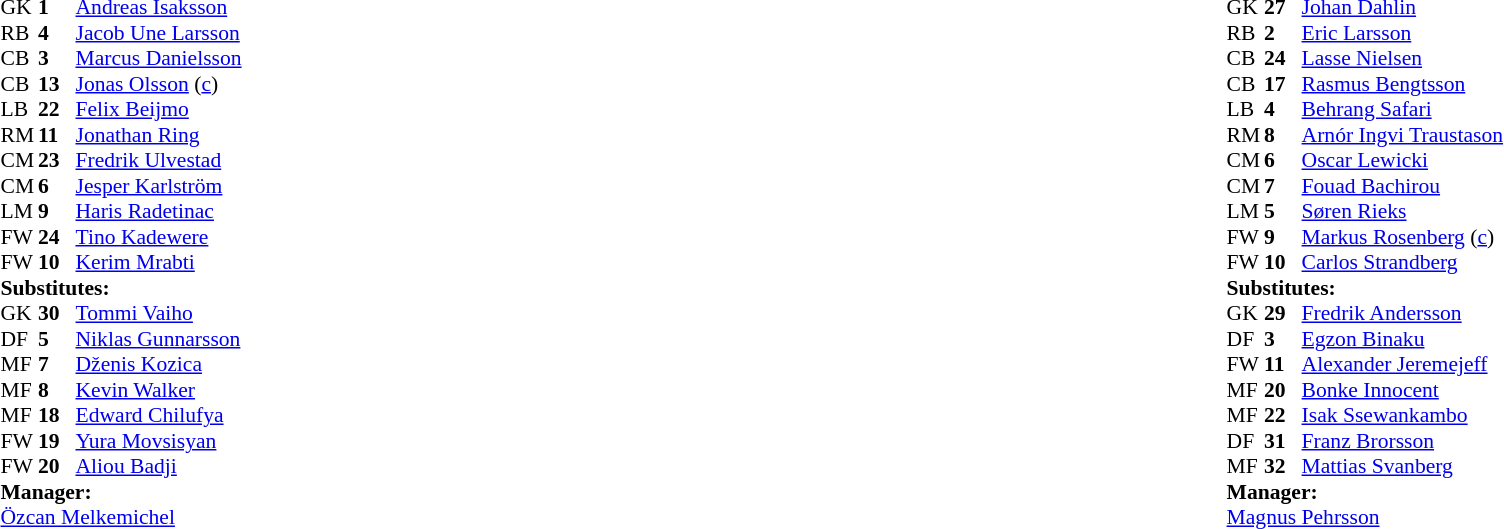<table style="width:100%">
<tr>
<td style="vertical-align:top; width:40%"><br><table style="font-size: 90%" cellspacing="0" cellpadding="0">
<tr>
<th width=25></th>
<th width=25></th>
</tr>
<tr>
<td>GK</td>
<td><strong>1</strong></td>
<td> <a href='#'>Andreas Isaksson</a></td>
</tr>
<tr>
<td>RB</td>
<td><strong>4</strong></td>
<td> <a href='#'>Jacob Une Larsson</a></td>
</tr>
<tr>
<td>CB</td>
<td><strong>3</strong></td>
<td> <a href='#'>Marcus Danielsson</a></td>
</tr>
<tr>
<td>CB</td>
<td><strong>13</strong></td>
<td> <a href='#'>Jonas Olsson</a> (<a href='#'>c</a>)</td>
</tr>
<tr>
<td>LB</td>
<td><strong>22</strong></td>
<td> <a href='#'>Felix Beijmo</a></td>
<td></td>
<td></td>
</tr>
<tr>
<td>RM</td>
<td><strong>11</strong></td>
<td> <a href='#'>Jonathan Ring</a></td>
</tr>
<tr>
<td>CM</td>
<td><strong>23</strong></td>
<td> <a href='#'>Fredrik Ulvestad</a></td>
</tr>
<tr>
<td>CM</td>
<td><strong>6</strong></td>
<td> <a href='#'>Jesper Karlström</a></td>
<td></td>
</tr>
<tr>
<td>LM</td>
<td><strong>9</strong></td>
<td> <a href='#'>Haris Radetinac</a></td>
<td></td>
<td></td>
</tr>
<tr>
<td>FW</td>
<td><strong>24</strong></td>
<td> <a href='#'>Tino Kadewere</a></td>
<td></td>
</tr>
<tr>
<td>FW</td>
<td><strong>10</strong></td>
<td> <a href='#'>Kerim Mrabti</a></td>
<td></td>
<td></td>
</tr>
<tr>
<td colspan=3><strong>Substitutes:</strong></td>
</tr>
<tr>
<td>GK</td>
<td><strong>30</strong></td>
<td> <a href='#'>Tommi Vaiho</a></td>
</tr>
<tr>
<td>DF</td>
<td><strong>5</strong></td>
<td> <a href='#'>Niklas Gunnarsson</a></td>
<td></td>
<td></td>
</tr>
<tr>
<td>MF</td>
<td><strong>7</strong></td>
<td> <a href='#'>Dženis Kozica</a></td>
<td></td>
<td></td>
</tr>
<tr>
<td>MF</td>
<td><strong>8</strong></td>
<td> <a href='#'>Kevin Walker</a></td>
<td></td>
<td></td>
</tr>
<tr>
<td>MF</td>
<td><strong>18</strong></td>
<td> <a href='#'>Edward Chilufya</a></td>
</tr>
<tr>
<td>FW</td>
<td><strong>19</strong></td>
<td> <a href='#'>Yura Movsisyan</a></td>
</tr>
<tr>
<td>FW</td>
<td><strong>20</strong></td>
<td> <a href='#'>Aliou Badji</a></td>
</tr>
<tr>
<td colspan=3><strong>Manager:</strong></td>
</tr>
<tr>
<td colspan=4> <a href='#'>Özcan Melkemichel</a></td>
</tr>
</table>
</td>
<td style="vertical-align:top; width:50%"><br><table cellspacing="0" cellpadding="0" style="font-size:90%; margin:auto">
<tr>
<th width=25></th>
<th width=25></th>
</tr>
<tr>
<td>GK</td>
<td><strong>27</strong></td>
<td> <a href='#'>Johan Dahlin</a></td>
</tr>
<tr>
<td>RB</td>
<td><strong>2</strong></td>
<td> <a href='#'>Eric Larsson</a></td>
<td></td>
<td></td>
</tr>
<tr>
<td>CB</td>
<td><strong>24</strong></td>
<td> <a href='#'>Lasse Nielsen</a></td>
<td></td>
</tr>
<tr>
<td>CB</td>
<td><strong>17</strong></td>
<td> <a href='#'>Rasmus Bengtsson</a></td>
</tr>
<tr>
<td>LB</td>
<td><strong>4</strong></td>
<td> <a href='#'>Behrang Safari</a></td>
<td></td>
<td></td>
</tr>
<tr>
<td>RM</td>
<td><strong>8</strong></td>
<td> <a href='#'>Arnór Ingvi Traustason</a></td>
<td></td>
</tr>
<tr>
<td>CM</td>
<td><strong>6</strong></td>
<td> <a href='#'>Oscar Lewicki</a></td>
</tr>
<tr>
<td>CM</td>
<td><strong>7</strong></td>
<td> <a href='#'>Fouad Bachirou</a></td>
</tr>
<tr>
<td>LM</td>
<td><strong>5</strong></td>
<td> <a href='#'>Søren Rieks</a></td>
<td></td>
<td></td>
</tr>
<tr>
<td>FW</td>
<td><strong>9</strong></td>
<td> <a href='#'>Markus Rosenberg</a> (<a href='#'>c</a>)</td>
</tr>
<tr>
<td>FW</td>
<td><strong>10</strong></td>
<td> <a href='#'>Carlos Strandberg</a></td>
</tr>
<tr>
<td colspan=3><strong>Substitutes:</strong></td>
</tr>
<tr>
<td>GK</td>
<td><strong>29</strong></td>
<td> <a href='#'>Fredrik Andersson</a></td>
</tr>
<tr>
<td>DF</td>
<td><strong>3</strong></td>
<td> <a href='#'>Egzon Binaku</a></td>
<td></td>
<td></td>
</tr>
<tr>
<td>FW</td>
<td><strong>11</strong></td>
<td> <a href='#'>Alexander Jeremejeff</a></td>
<td></td>
<td></td>
</tr>
<tr>
<td>MF</td>
<td><strong>20</strong></td>
<td> <a href='#'>Bonke Innocent</a></td>
</tr>
<tr>
<td>MF</td>
<td><strong>22</strong></td>
<td> <a href='#'>Isak Ssewankambo</a></td>
</tr>
<tr>
<td>DF</td>
<td><strong>31</strong></td>
<td> <a href='#'>Franz Brorsson</a></td>
</tr>
<tr>
<td>MF</td>
<td><strong>32</strong></td>
<td> <a href='#'>Mattias Svanberg</a></td>
<td></td>
<td></td>
</tr>
<tr>
<td colspan=3><strong>Manager:</strong></td>
</tr>
<tr>
<td colspan=3> <a href='#'>Magnus Pehrsson</a></td>
</tr>
</table>
</td>
</tr>
</table>
